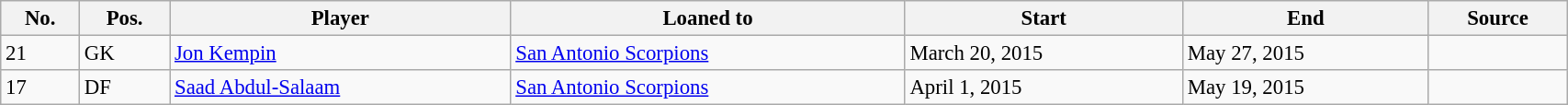<table class="wikitable sortable" style="width:90%; text-align:center; font-size:95%; text-align:left;">
<tr>
<th><strong>No.</strong></th>
<th><strong>Pos.</strong></th>
<th><strong>Player</strong></th>
<th><strong>Loaned to</strong></th>
<th><strong>Start</strong></th>
<th><strong>End</strong></th>
<th><strong>Source</strong></th>
</tr>
<tr>
<td>21</td>
<td>GK</td>
<td> <a href='#'>Jon Kempin</a></td>
<td> <a href='#'>San Antonio Scorpions</a></td>
<td>March 20, 2015</td>
<td>May 27, 2015</td>
<td></td>
</tr>
<tr>
<td>17</td>
<td>DF</td>
<td> <a href='#'>Saad Abdul-Salaam</a></td>
<td> <a href='#'>San Antonio Scorpions</a></td>
<td>April 1, 2015</td>
<td>May 19, 2015</td>
<td></td>
</tr>
</table>
